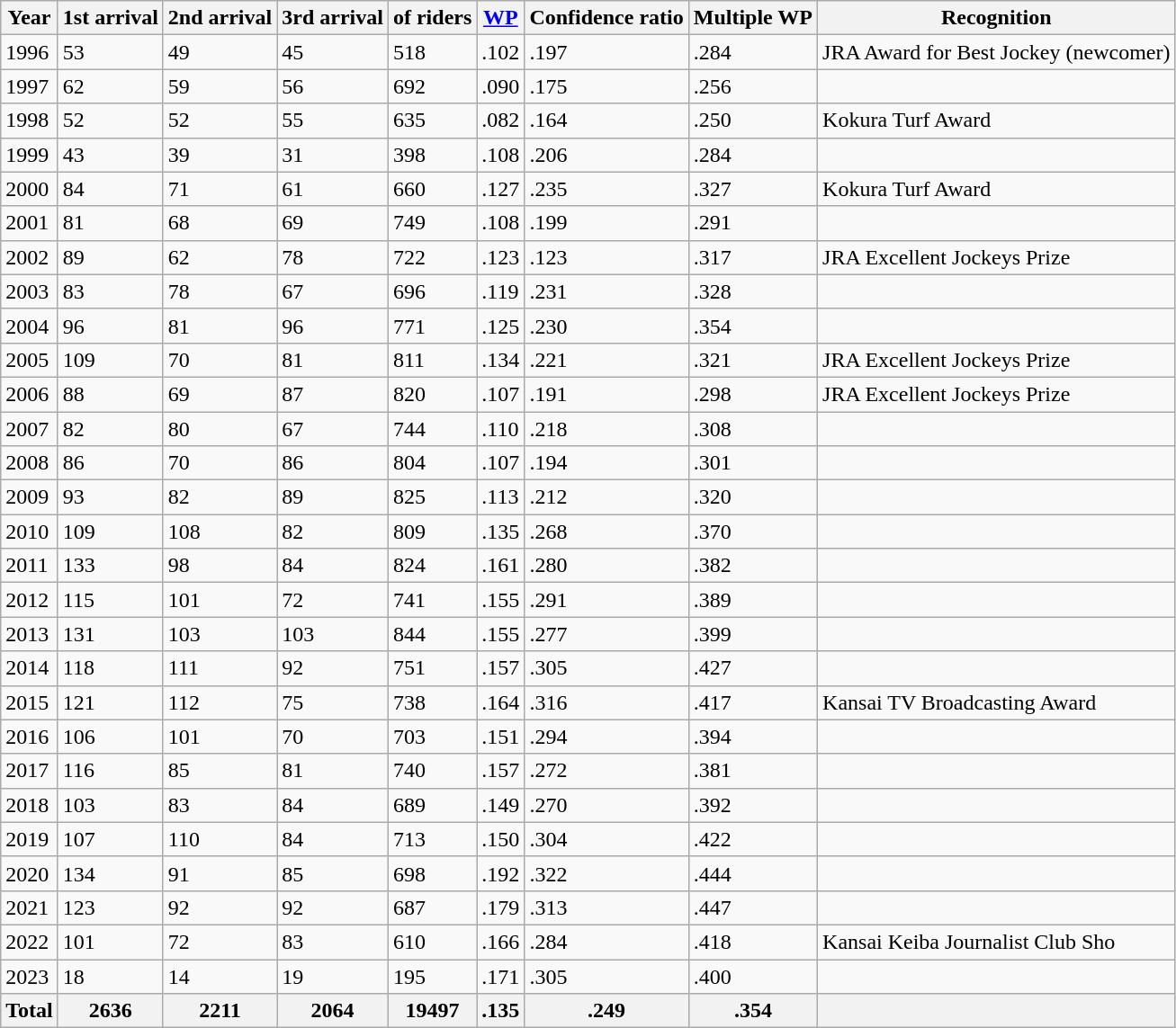<table class="wikitable">
<tr>
<th>Year</th>
<th>1st arrival</th>
<th>2nd arrival</th>
<th>3rd arrival</th>
<th> of riders</th>
<th><a href='#'>WP</a></th>
<th>Confidence ratio</th>
<th>Multiple WP</th>
<th>Recognition</th>
</tr>
<tr>
<td>1996</td>
<td>53</td>
<td>49</td>
<td>45</td>
<td>518</td>
<td>.102</td>
<td>.197</td>
<td>.284</td>
<td>JRA Award for Best Jockey (newcomer)</td>
</tr>
<tr>
<td>1997</td>
<td>62</td>
<td>59</td>
<td>56</td>
<td>692</td>
<td>.090</td>
<td>.175</td>
<td>.256</td>
<td></td>
</tr>
<tr>
<td>1998</td>
<td>52</td>
<td>52</td>
<td>55</td>
<td>635</td>
<td>.082</td>
<td>.164</td>
<td>.250</td>
<td>Kokura Turf Award</td>
</tr>
<tr>
<td>1999</td>
<td>43</td>
<td>39</td>
<td>31</td>
<td>398</td>
<td>.108</td>
<td>.206</td>
<td>.284</td>
<td></td>
</tr>
<tr>
<td>2000</td>
<td>84</td>
<td>71</td>
<td>61</td>
<td>660</td>
<td>.127</td>
<td>.235</td>
<td>.327</td>
<td>Kokura Turf Award</td>
</tr>
<tr>
<td>2001</td>
<td>81</td>
<td>68</td>
<td>69</td>
<td>749</td>
<td>.108</td>
<td>.199</td>
<td>.291</td>
<td></td>
</tr>
<tr>
<td>2002</td>
<td>89</td>
<td>62</td>
<td>78</td>
<td>722</td>
<td>.123</td>
<td>.123</td>
<td>.317</td>
<td>JRA Excellent Jockeys Prize</td>
</tr>
<tr>
<td>2003</td>
<td>83</td>
<td>78</td>
<td>67</td>
<td>696</td>
<td>.119</td>
<td>.231</td>
<td>.328</td>
<td></td>
</tr>
<tr>
<td>2004</td>
<td>96</td>
<td>81</td>
<td>96</td>
<td>771</td>
<td>.125</td>
<td>.230</td>
<td>.354</td>
<td></td>
</tr>
<tr>
<td>2005</td>
<td>109</td>
<td>70</td>
<td>81</td>
<td>811</td>
<td>.134</td>
<td>.221</td>
<td>.321</td>
<td>JRA Excellent Jockeys Prize</td>
</tr>
<tr>
<td>2006</td>
<td>88</td>
<td>69</td>
<td>87</td>
<td>820</td>
<td>.107</td>
<td>.191</td>
<td>.298</td>
<td>JRA Excellent Jockeys Prize</td>
</tr>
<tr>
<td>2007</td>
<td>82</td>
<td>80</td>
<td>67</td>
<td>744</td>
<td>.110</td>
<td>.218</td>
<td>.308</td>
<td></td>
</tr>
<tr>
<td>2008</td>
<td>86</td>
<td>70</td>
<td>86</td>
<td>804</td>
<td>.107</td>
<td>.194</td>
<td>.301</td>
<td></td>
</tr>
<tr>
<td>2009</td>
<td>93</td>
<td>82</td>
<td>89</td>
<td>825</td>
<td>.113</td>
<td>.212</td>
<td>.320</td>
<td></td>
</tr>
<tr>
<td>2010</td>
<td>109</td>
<td>108</td>
<td>82</td>
<td>809</td>
<td>.135</td>
<td>.268</td>
<td>.370</td>
<td></td>
</tr>
<tr>
<td>2011</td>
<td>133</td>
<td>98</td>
<td>84</td>
<td>824</td>
<td>.161</td>
<td>.280</td>
<td>.382</td>
<td></td>
</tr>
<tr>
<td>2012</td>
<td>115</td>
<td>101</td>
<td>72</td>
<td>741</td>
<td>.155</td>
<td>.291</td>
<td>.389</td>
<td></td>
</tr>
<tr>
<td>2013</td>
<td>131</td>
<td>103</td>
<td>103</td>
<td>844</td>
<td>.155</td>
<td>.277</td>
<td>.399</td>
<td></td>
</tr>
<tr>
<td>2014</td>
<td>118</td>
<td>111</td>
<td>92</td>
<td>751</td>
<td>.157</td>
<td>.305</td>
<td>.427</td>
<td></td>
</tr>
<tr>
<td>2015</td>
<td>121</td>
<td>112</td>
<td>75</td>
<td>738</td>
<td>.164</td>
<td>.316</td>
<td>.417</td>
<td>Kansai TV Broadcasting Award</td>
</tr>
<tr>
<td>2016</td>
<td>106</td>
<td>101</td>
<td>70</td>
<td>703</td>
<td>.151</td>
<td>.294</td>
<td>.394</td>
<td></td>
</tr>
<tr>
<td>2017</td>
<td>116</td>
<td>85</td>
<td>81</td>
<td>740</td>
<td>.157</td>
<td>.272</td>
<td>.381</td>
<td></td>
</tr>
<tr>
<td>2018</td>
<td>103</td>
<td>83</td>
<td>84</td>
<td>689</td>
<td>.149</td>
<td>.270</td>
<td>.392</td>
<td></td>
</tr>
<tr>
<td>2019</td>
<td>107</td>
<td>110</td>
<td>84</td>
<td>713</td>
<td>.150</td>
<td>.304</td>
<td>.422</td>
<td></td>
</tr>
<tr>
<td>2020</td>
<td>134</td>
<td>91</td>
<td>85</td>
<td>698</td>
<td>.192</td>
<td>.322</td>
<td>.444</td>
<td></td>
</tr>
<tr>
<td>2021</td>
<td>123</td>
<td>92</td>
<td>92</td>
<td>687</td>
<td>.179</td>
<td>.313</td>
<td>.447</td>
<td></td>
</tr>
<tr>
<td>2022</td>
<td>101</td>
<td>72</td>
<td>83</td>
<td>610</td>
<td>.166</td>
<td>.284</td>
<td>.418</td>
<td>Kansai Keiba Journalist Club Sho</td>
</tr>
<tr>
<td>2023</td>
<td>18</td>
<td>14</td>
<td>19</td>
<td>195</td>
<td>.171</td>
<td>.305</td>
<td>.400</td>
<td></td>
</tr>
<tr>
<th>Total</th>
<th>2636</th>
<th>2211</th>
<th>2064</th>
<th>19497</th>
<th>.135</th>
<th>.249</th>
<th>.354</th>
<th></th>
</tr>
</table>
